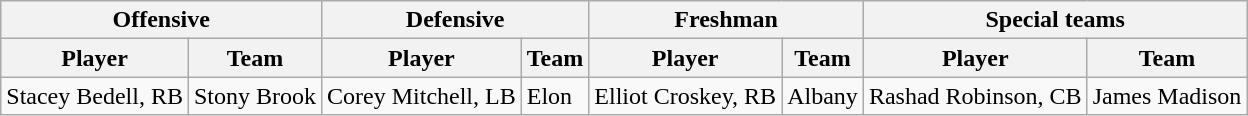<table class="wikitable" border="1">
<tr>
<th colspan="2">Offensive</th>
<th colspan="2">Defensive</th>
<th colspan="2">Freshman</th>
<th colspan="2">Special teams</th>
</tr>
<tr>
<th>Player</th>
<th>Team</th>
<th>Player</th>
<th>Team</th>
<th>Player</th>
<th>Team</th>
<th>Player</th>
<th>Team</th>
</tr>
<tr>
<td>Stacey Bedell, RB</td>
<td>Stony Brook</td>
<td>Corey Mitchell, LB</td>
<td>Elon</td>
<td>Elliot Croskey, RB</td>
<td>Albany</td>
<td>Rashad Robinson, CB</td>
<td>James Madison</td>
</tr>
</table>
